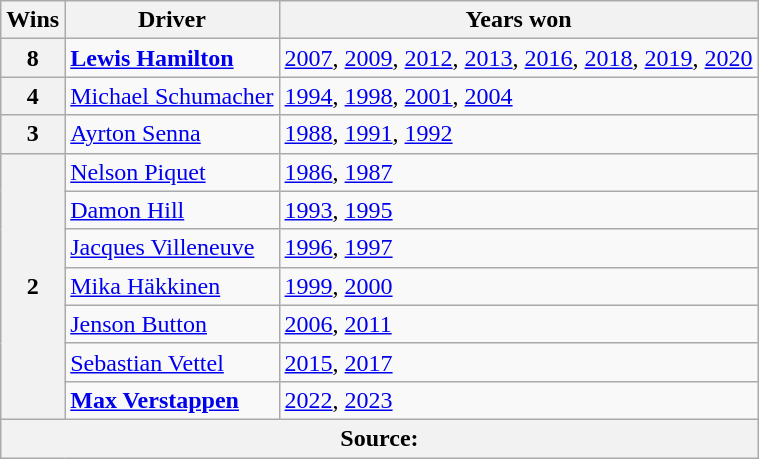<table class="wikitable">
<tr>
<th>Wins</th>
<th>Driver</th>
<th>Years won</th>
</tr>
<tr>
<th>8</th>
<td> <strong><a href='#'>Lewis Hamilton</a></strong></td>
<td><a href='#'>2007</a>, <a href='#'>2009</a>, <a href='#'>2012</a>, <a href='#'>2013</a>, <a href='#'>2016</a>, <a href='#'>2018</a>, <a href='#'>2019</a>, <a href='#'>2020</a></td>
</tr>
<tr>
<th>4</th>
<td> <a href='#'>Michael Schumacher</a></td>
<td><a href='#'>1994</a>, <a href='#'>1998</a>, <a href='#'>2001</a>, <a href='#'>2004</a></td>
</tr>
<tr>
<th>3</th>
<td> <a href='#'>Ayrton Senna</a></td>
<td><a href='#'>1988</a>, <a href='#'>1991</a>, <a href='#'>1992</a></td>
</tr>
<tr>
<th rowspan="7">2</th>
<td> <a href='#'>Nelson Piquet</a></td>
<td><a href='#'>1986</a>, <a href='#'>1987</a></td>
</tr>
<tr>
<td> <a href='#'>Damon Hill</a></td>
<td><a href='#'>1993</a>, <a href='#'>1995</a></td>
</tr>
<tr>
<td> <a href='#'>Jacques Villeneuve</a></td>
<td><a href='#'>1996</a>, <a href='#'>1997</a></td>
</tr>
<tr>
<td> <a href='#'>Mika Häkkinen</a></td>
<td><a href='#'>1999</a>, <a href='#'>2000</a></td>
</tr>
<tr>
<td> <a href='#'>Jenson Button</a></td>
<td><a href='#'>2006</a>, <a href='#'>2011</a></td>
</tr>
<tr>
<td> <a href='#'>Sebastian Vettel</a></td>
<td><a href='#'>2015</a>, <a href='#'>2017</a></td>
</tr>
<tr>
<td> <strong><a href='#'>Max Verstappen</a></strong></td>
<td><a href='#'>2022</a>, <a href='#'>2023</a></td>
</tr>
<tr>
<th colspan=3>Source:</th>
</tr>
</table>
